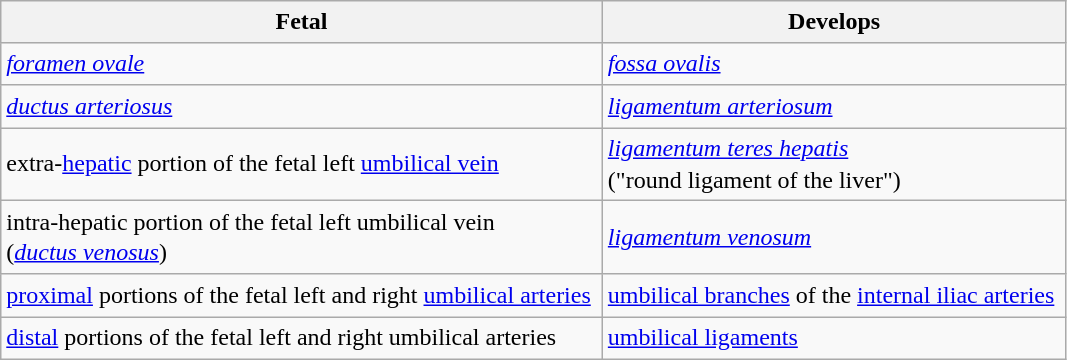<table class="wikitable" style="line-height:1.3em">
<tr>
<th>Fetal</th>
<th>Develops</th>
</tr>
<tr>
<td><em><a href='#'>foramen ovale</a></em></td>
<td><em><a href='#'>fossa ovalis</a></em></td>
</tr>
<tr>
<td><em><a href='#'>ductus arteriosus</a></em></td>
<td><em><a href='#'>ligamentum arteriosum</a></em></td>
</tr>
<tr>
<td>extra-<a href='#'>hepatic</a> portion of the fetal left <a href='#'>umbilical vein</a></td>
<td><em><a href='#'>ligamentum teres hepatis</a></em><br>("round ligament of the liver")</td>
</tr>
<tr>
<td>intra-hepatic portion of the fetal left umbilical vein<br>(<em><a href='#'>ductus venosus</a></em>)</td>
<td><em><a href='#'>ligamentum venosum</a></em></td>
</tr>
<tr>
<td><a href='#'>proximal</a> portions of the fetal left and right <a href='#'>umbilical arteries</a> </td>
<td><a href='#'>umbilical branches</a> of the <a href='#'>internal iliac arteries</a> </td>
</tr>
<tr>
<td><a href='#'>distal</a> portions of the fetal left and right umbilical arteries</td>
<td><a href='#'>umbilical ligaments</a></td>
</tr>
</table>
